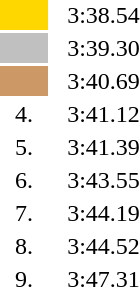<table style="text-align:center">
<tr>
<td width=30 bgcolor=gold></td>
<td align=left></td>
<td width=60>3:38.54</td>
</tr>
<tr>
<td bgcolor=silver></td>
<td align=left></td>
<td>3:39.30</td>
</tr>
<tr>
<td bgcolor=cc9966></td>
<td align=left></td>
<td>3:40.69</td>
</tr>
<tr>
<td>4.</td>
<td align=left></td>
<td>3:41.12</td>
</tr>
<tr>
<td>5.</td>
<td align=left></td>
<td>3:41.39</td>
</tr>
<tr>
<td>6.</td>
<td align=left></td>
<td>3:43.55</td>
</tr>
<tr>
<td>7.</td>
<td align=left></td>
<td>3:44.19</td>
</tr>
<tr>
<td>8.</td>
<td align=left></td>
<td>3:44.52</td>
</tr>
<tr>
<td>9.</td>
<td align=left></td>
<td>3:47.31</td>
</tr>
</table>
